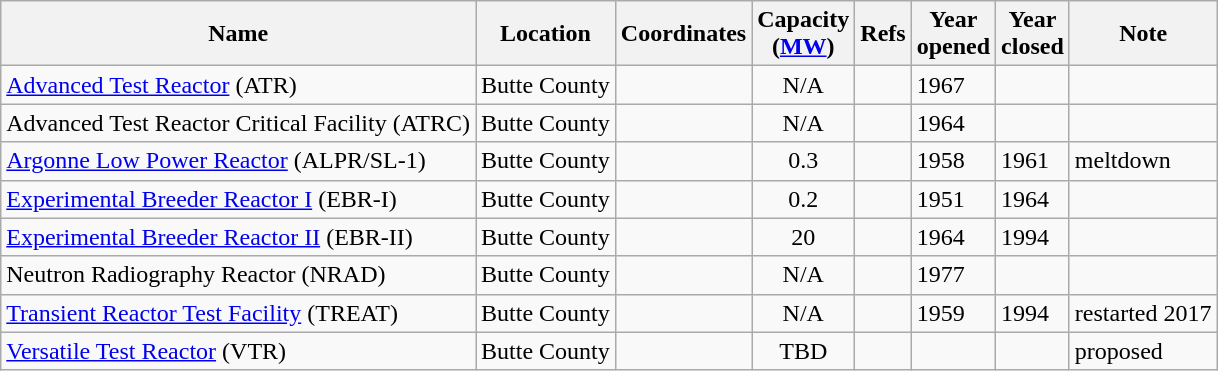<table class="wikitable sortable">
<tr>
<th>Name</th>
<th>Location</th>
<th>Coordinates</th>
<th>Capacity<br>(<a href='#'>MW</a>)</th>
<th>Refs</th>
<th>Year<br>opened</th>
<th>Year<br>closed</th>
<th>Note</th>
</tr>
<tr>
<td><a href='#'>Advanced Test Reactor</a> (ATR)</td>
<td>Butte County</td>
<td></td>
<td align="center">N/A</td>
<td></td>
<td>1967</td>
<td></td>
<td></td>
</tr>
<tr>
<td>Advanced Test Reactor Critical Facility (ATRC)</td>
<td>Butte County</td>
<td></td>
<td align="center">N/A</td>
<td></td>
<td>1964</td>
<td></td>
<td></td>
</tr>
<tr>
<td><a href='#'>Argonne Low Power Reactor</a> (ALPR/SL-1)</td>
<td>Butte County</td>
<td></td>
<td align="center">0.3</td>
<td></td>
<td>1958</td>
<td>1961</td>
<td>meltdown</td>
</tr>
<tr>
<td><a href='#'>Experimental Breeder Reactor I</a> (EBR-I)</td>
<td>Butte County</td>
<td></td>
<td align="center">0.2</td>
<td></td>
<td>1951</td>
<td>1964</td>
<td></td>
</tr>
<tr>
<td><a href='#'>Experimental Breeder Reactor II</a> (EBR-II)</td>
<td>Butte County</td>
<td></td>
<td align="center">20</td>
<td></td>
<td>1964</td>
<td>1994</td>
<td></td>
</tr>
<tr>
<td>Neutron Radiography Reactor (NRAD)</td>
<td>Butte County</td>
<td></td>
<td align="center">N/A</td>
<td></td>
<td>1977</td>
<td></td>
<td></td>
</tr>
<tr>
<td><a href='#'>Transient Reactor Test Facility</a> (TREAT)</td>
<td>Butte County</td>
<td></td>
<td align="center">N/A</td>
<td></td>
<td>1959</td>
<td>1994</td>
<td>restarted 2017</td>
</tr>
<tr>
<td><a href='#'>Versatile Test Reactor</a> (VTR)</td>
<td>Butte County</td>
<td></td>
<td align="center">TBD</td>
<td></td>
<td></td>
<td></td>
<td>proposed</td>
</tr>
</table>
